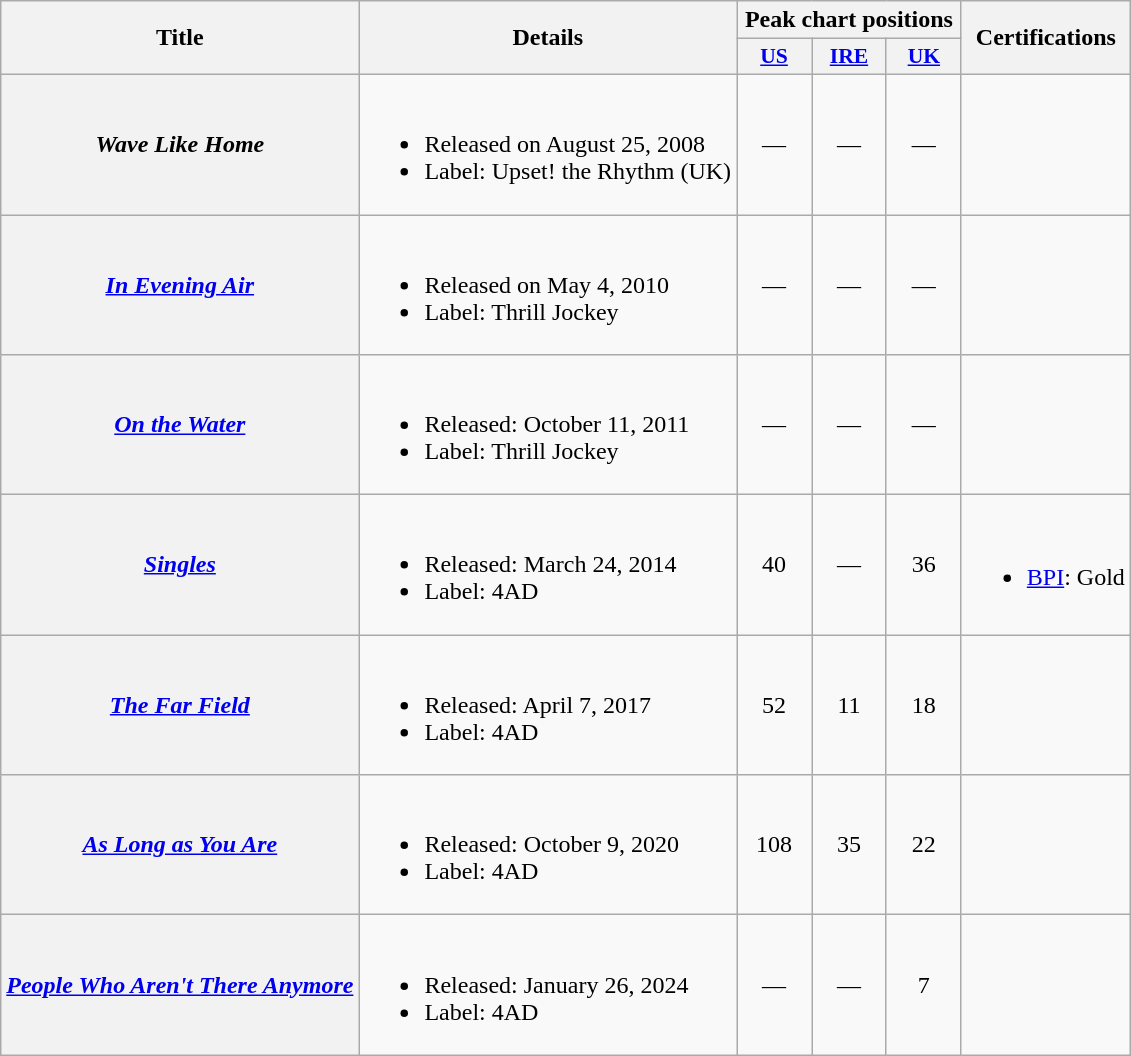<table class="wikitable plainrowheaders">
<tr>
<th scope="col" rowspan="2">Title</th>
<th scope="col" rowspan="2">Details</th>
<th scope="col" colspan="3">Peak chart positions</th>
<th scope="col" rowspan="2">Certifications</th>
</tr>
<tr>
<th scope="col" style="width:3em;font-size:90%"><a href='#'>US</a><br></th>
<th scope="col" style="width:3em;font-size:90%"><a href='#'>IRE</a><br></th>
<th scope="col" style="width:3em;font-size:90%"><a href='#'>UK</a><br></th>
</tr>
<tr>
<th scope="row"><em>Wave Like Home</em></th>
<td><br><ul><li>Released on August 25, 2008</li><li>Label: Upset! the Rhythm (UK)</li></ul></td>
<td align="center">—</td>
<td align="center">—</td>
<td align="center">—</td>
<td></td>
</tr>
<tr>
<th scope="row"><em><a href='#'>In Evening Air</a></em></th>
<td><br><ul><li>Released on May 4, 2010</li><li>Label: Thrill Jockey</li></ul></td>
<td align="center">—</td>
<td align="center">—</td>
<td align="center">—</td>
<td></td>
</tr>
<tr>
<th scope="row"><em><a href='#'>On the Water</a></em></th>
<td><br><ul><li>Released: October 11, 2011</li><li>Label: Thrill Jockey</li></ul></td>
<td align="center">—</td>
<td align="center">—</td>
<td align="center">—</td>
<td></td>
</tr>
<tr>
<th scope="row"><em><a href='#'>Singles</a></em></th>
<td><br><ul><li>Released: March 24, 2014</li><li>Label: 4AD</li></ul></td>
<td align="center">40</td>
<td align="center">—</td>
<td align="center">36</td>
<td><br><ul><li><a href='#'>BPI</a>: Gold</li></ul></td>
</tr>
<tr>
<th scope="row"><em><a href='#'>The Far Field</a></em></th>
<td><br><ul><li>Released: April 7, 2017</li><li>Label: 4AD</li></ul></td>
<td align="center">52</td>
<td align="center">11</td>
<td align="center">18</td>
<td></td>
</tr>
<tr>
<th scope="row"><em><a href='#'>As Long as You Are</a></em></th>
<td><br><ul><li>Released: October 9, 2020</li><li>Label: 4AD</li></ul></td>
<td align="center">108</td>
<td align="center">35<br></td>
<td align="center">22</td>
<td></td>
</tr>
<tr>
<th scope="row"><em><a href='#'>People Who Aren't There Anymore</a></em></th>
<td><br><ul><li>Released: January 26, 2024</li><li>Label: 4AD</li></ul></td>
<td align="center">—</td>
<td align="center">—</td>
<td align="center">7</td>
<td></td>
</tr>
</table>
